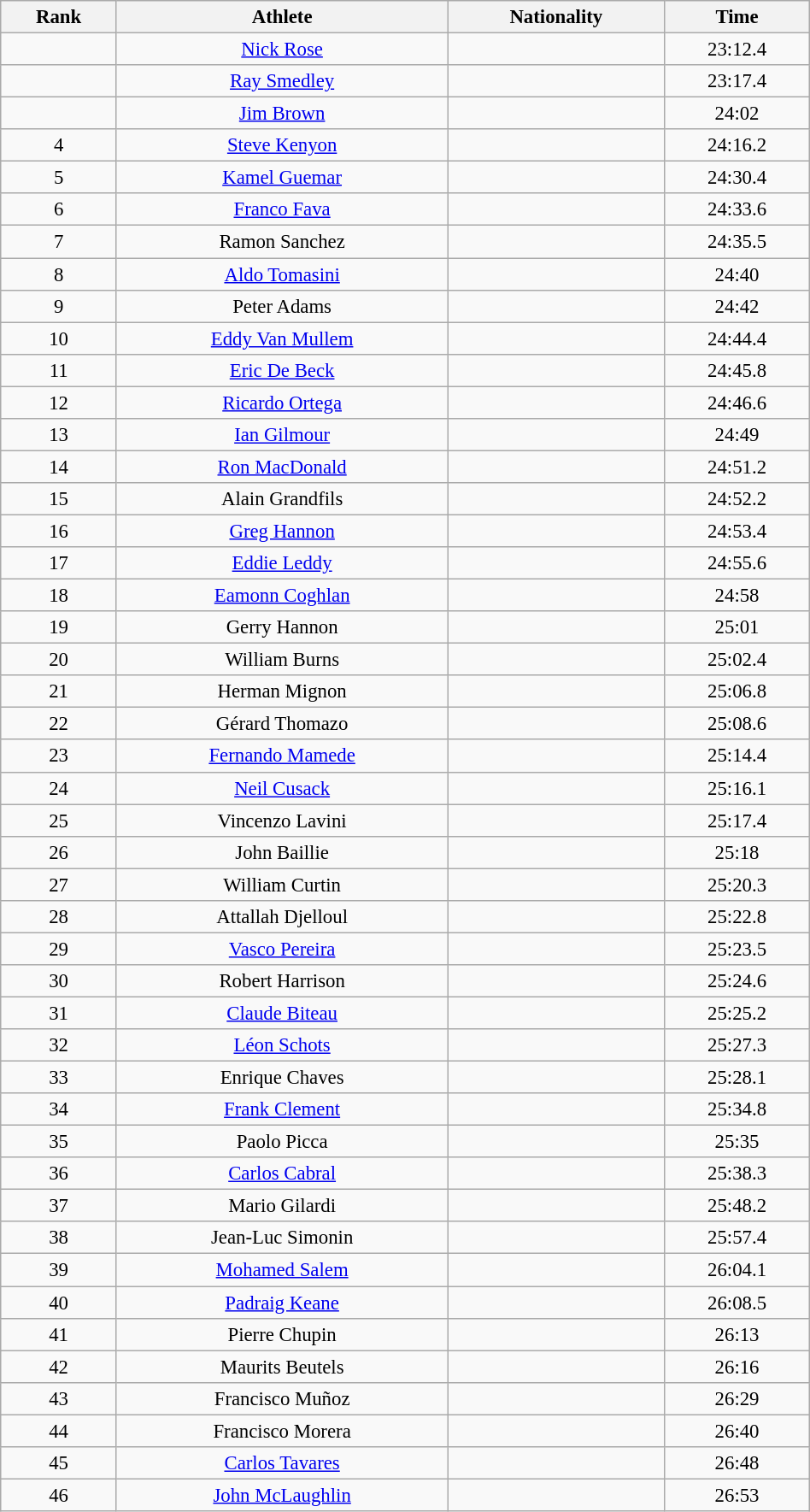<table class="wikitable sortable" style=" text-align:center; font-size:95%;" width="50%">
<tr>
<th>Rank</th>
<th>Athlete</th>
<th>Nationality</th>
<th>Time</th>
</tr>
<tr>
<td align=center></td>
<td><a href='#'>Nick Rose</a></td>
<td></td>
<td>23:12.4</td>
</tr>
<tr>
<td align=center></td>
<td><a href='#'>Ray Smedley</a></td>
<td></td>
<td>23:17.4</td>
</tr>
<tr>
<td align=center></td>
<td><a href='#'>Jim Brown</a></td>
<td></td>
<td>24:02</td>
</tr>
<tr>
<td align=center>4</td>
<td><a href='#'>Steve Kenyon</a></td>
<td></td>
<td>24:16.2</td>
</tr>
<tr>
<td align=center>5</td>
<td><a href='#'>Kamel Guemar</a></td>
<td></td>
<td>24:30.4</td>
</tr>
<tr>
<td align=center>6</td>
<td><a href='#'>Franco Fava</a></td>
<td></td>
<td>24:33.6</td>
</tr>
<tr>
<td align=center>7</td>
<td>Ramon Sanchez</td>
<td></td>
<td>24:35.5</td>
</tr>
<tr>
<td align=center>8</td>
<td><a href='#'>Aldo Tomasini</a></td>
<td></td>
<td>24:40</td>
</tr>
<tr>
<td align=center>9</td>
<td>Peter Adams</td>
<td></td>
<td>24:42</td>
</tr>
<tr>
<td align=center>10</td>
<td><a href='#'>Eddy Van Mullem</a></td>
<td></td>
<td>24:44.4</td>
</tr>
<tr>
<td align=center>11</td>
<td><a href='#'>Eric De Beck</a></td>
<td></td>
<td>24:45.8</td>
</tr>
<tr>
<td align=center>12</td>
<td><a href='#'>Ricardo Ortega</a></td>
<td></td>
<td>24:46.6</td>
</tr>
<tr>
<td align=center>13</td>
<td><a href='#'>Ian Gilmour</a></td>
<td></td>
<td>24:49</td>
</tr>
<tr>
<td align=center>14</td>
<td><a href='#'>Ron MacDonald</a></td>
<td></td>
<td>24:51.2</td>
</tr>
<tr>
<td align=center>15</td>
<td>Alain Grandfils</td>
<td></td>
<td>24:52.2</td>
</tr>
<tr>
<td align=center>16</td>
<td><a href='#'>Greg Hannon</a></td>
<td></td>
<td>24:53.4</td>
</tr>
<tr>
<td align=center>17</td>
<td><a href='#'>Eddie Leddy</a></td>
<td></td>
<td>24:55.6</td>
</tr>
<tr>
<td align=center>18</td>
<td><a href='#'>Eamonn Coghlan</a></td>
<td></td>
<td>24:58</td>
</tr>
<tr>
<td align=center>19</td>
<td>Gerry Hannon</td>
<td></td>
<td>25:01</td>
</tr>
<tr>
<td align=center>20</td>
<td>William Burns</td>
<td></td>
<td>25:02.4</td>
</tr>
<tr>
<td align=center>21</td>
<td>Herman Mignon</td>
<td></td>
<td>25:06.8</td>
</tr>
<tr>
<td align=center>22</td>
<td>Gérard Thomazo</td>
<td></td>
<td>25:08.6</td>
</tr>
<tr>
<td align=center>23</td>
<td><a href='#'>Fernando Mamede</a></td>
<td></td>
<td>25:14.4</td>
</tr>
<tr>
<td align=center>24</td>
<td><a href='#'>Neil Cusack</a></td>
<td></td>
<td>25:16.1</td>
</tr>
<tr>
<td align=center>25</td>
<td>Vincenzo Lavini</td>
<td></td>
<td>25:17.4</td>
</tr>
<tr>
<td align=center>26</td>
<td>John Baillie</td>
<td></td>
<td>25:18</td>
</tr>
<tr>
<td align=center>27</td>
<td>William Curtin</td>
<td></td>
<td>25:20.3</td>
</tr>
<tr>
<td align=center>28</td>
<td>Attallah Djelloul</td>
<td></td>
<td>25:22.8</td>
</tr>
<tr>
<td align=center>29</td>
<td><a href='#'>Vasco Pereira</a></td>
<td></td>
<td>25:23.5</td>
</tr>
<tr>
<td align=center>30</td>
<td>Robert Harrison</td>
<td></td>
<td>25:24.6</td>
</tr>
<tr>
<td align=center>31</td>
<td><a href='#'>Claude Biteau</a></td>
<td></td>
<td>25:25.2</td>
</tr>
<tr>
<td align=center>32</td>
<td><a href='#'>Léon Schots</a></td>
<td></td>
<td>25:27.3</td>
</tr>
<tr>
<td align=center>33</td>
<td>Enrique Chaves</td>
<td></td>
<td>25:28.1</td>
</tr>
<tr>
<td align=center>34</td>
<td><a href='#'>Frank Clement</a></td>
<td></td>
<td>25:34.8</td>
</tr>
<tr>
<td align=center>35</td>
<td>Paolo Picca</td>
<td></td>
<td>25:35</td>
</tr>
<tr>
<td align=center>36</td>
<td><a href='#'>Carlos Cabral</a></td>
<td></td>
<td>25:38.3</td>
</tr>
<tr>
<td align=center>37</td>
<td>Mario Gilardi</td>
<td></td>
<td>25:48.2</td>
</tr>
<tr>
<td align=center>38</td>
<td>Jean-Luc Simonin</td>
<td></td>
<td>25:57.4</td>
</tr>
<tr>
<td align=center>39</td>
<td><a href='#'>Mohamed Salem</a></td>
<td></td>
<td>26:04.1</td>
</tr>
<tr>
<td align=center>40</td>
<td><a href='#'>Padraig Keane</a></td>
<td></td>
<td>26:08.5</td>
</tr>
<tr>
<td align=center>41</td>
<td>Pierre Chupin</td>
<td></td>
<td>26:13</td>
</tr>
<tr>
<td align=center>42</td>
<td>Maurits Beutels</td>
<td></td>
<td>26:16</td>
</tr>
<tr>
<td align=center>43</td>
<td>Francisco Muñoz</td>
<td></td>
<td>26:29</td>
</tr>
<tr>
<td align=center>44</td>
<td>Francisco Morera</td>
<td></td>
<td>26:40</td>
</tr>
<tr>
<td align=center>45</td>
<td><a href='#'>Carlos Tavares</a></td>
<td></td>
<td>26:48</td>
</tr>
<tr>
<td align=center>46</td>
<td><a href='#'>John McLaughlin</a></td>
<td></td>
<td>26:53</td>
</tr>
</table>
